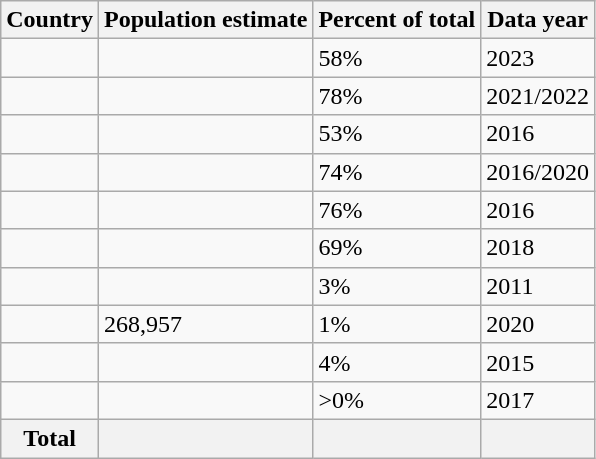<table class="wikitable sortable">
<tr>
<th>Country</th>
<th>Population estimate</th>
<th>Percent of total</th>
<th>Data year</th>
</tr>
<tr>
<td><strong></strong></td>
<td> </td>
<td>58%</td>
<td>2023</td>
</tr>
<tr>
<td><strong></strong></td>
<td> </td>
<td>78%</td>
<td>2021/2022</td>
</tr>
<tr>
<td><strong></strong></td>
<td> </td>
<td>53%</td>
<td>2016</td>
</tr>
<tr>
<td><strong></strong></td>
<td> </td>
<td>74%</td>
<td>2016/2020</td>
</tr>
<tr>
<td><strong></strong></td>
<td> </td>
<td>76%</td>
<td>2016</td>
</tr>
<tr>
<td><strong></strong></td>
<td> </td>
<td>69%</td>
<td>2018</td>
</tr>
<tr>
<td><strong></strong></td>
<td> </td>
<td>3%</td>
<td>2011</td>
</tr>
<tr>
<td><strong></strong></td>
<td>268,957 </td>
<td>1%</td>
<td>2020</td>
</tr>
<tr>
<td><strong></strong></td>
<td> </td>
<td>4%</td>
<td>2015</td>
</tr>
<tr>
<td><strong></strong></td>
<td> </td>
<td>>0%</td>
<td>2017</td>
</tr>
<tr>
<th>Total</th>
<th></th>
<th></th>
<th></th>
</tr>
</table>
